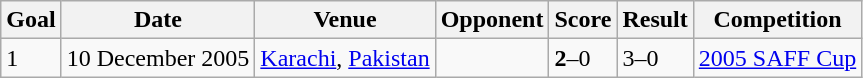<table class="wikitable">
<tr>
<th>Goal</th>
<th>Date</th>
<th>Venue</th>
<th>Opponent</th>
<th>Score</th>
<th>Result</th>
<th>Competition</th>
</tr>
<tr>
<td>1</td>
<td>10 December 2005</td>
<td><a href='#'>Karachi</a>, <a href='#'>Pakistan</a></td>
<td></td>
<td><strong>2</strong>–0</td>
<td>3–0</td>
<td><a href='#'>2005 SAFF Cup</a></td>
</tr>
</table>
